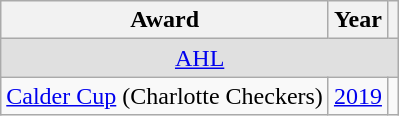<table class="wikitable">
<tr>
<th>Award</th>
<th>Year</th>
<th></th>
</tr>
<tr ALIGN="center" bgcolor="#e0e0e0">
<td colspan="3"><a href='#'>AHL</a></td>
</tr>
<tr>
<td><a href='#'>Calder Cup</a> (Charlotte Checkers)</td>
<td><a href='#'>2019</a></td>
<td></td>
</tr>
</table>
